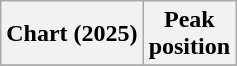<table class="wikitable sortable plainrowheaders" style="text-align:center">
<tr>
<th scope="col">Chart (2025)</th>
<th scope="col">Peak<br>position</th>
</tr>
<tr>
</tr>
</table>
